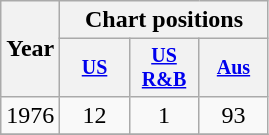<table class="wikitable" style="text-align:center;">
<tr>
<th rowspan="2">Year</th>
<th colspan="3">Chart positions</th>
</tr>
<tr style="font-size:smaller;">
<th width="40"><a href='#'>US</a></th>
<th width="40"><a href='#'>US<br>R&B</a></th>
<th width="40"><a href='#'>Aus</a></th>
</tr>
<tr>
<td>1976</td>
<td>12</td>
<td>1</td>
<td>93</td>
</tr>
<tr>
</tr>
</table>
